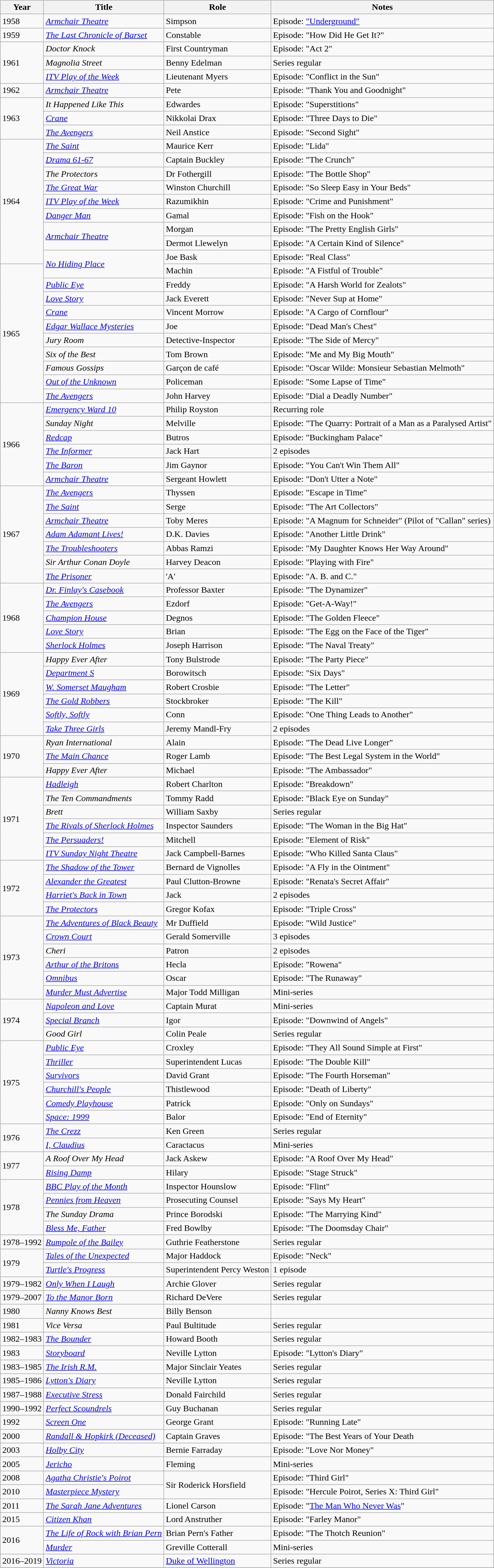<table class="wikitable sortable">
<tr>
<th>Year</th>
<th>Title</th>
<th>Role</th>
<th>Notes</th>
</tr>
<tr>
<td>1958</td>
<td><em><a href='#'>Armchair Theatre</a></em></td>
<td>Simpson</td>
<td>Episode: <a href='#'>"Underground"</a></td>
</tr>
<tr>
<td>1959</td>
<td><em><a href='#'>The Last Chronicle of Barset</a></em></td>
<td>Constable</td>
<td>Episode: "How Did He Get It?"</td>
</tr>
<tr>
<td rowspan="3">1961</td>
<td><em>Doctor Knock</em></td>
<td>First Countryman</td>
<td>Episode: "Act 2"</td>
</tr>
<tr>
<td><em>Magnolia Street</em></td>
<td>Benny Edelman</td>
<td>Series regular</td>
</tr>
<tr>
<td><em><a href='#'>ITV Play of the Week</a></em></td>
<td>Lieutenant Myers</td>
<td>Episode: "Conflict in the Sun"</td>
</tr>
<tr>
<td>1962</td>
<td><em><a href='#'>Armchair Theatre</a></em></td>
<td>Pete</td>
<td>Episode: "Thank You and Goodnight"</td>
</tr>
<tr>
<td rowspan="3">1963</td>
<td><em>It Happened Like This</em></td>
<td>Edwardes</td>
<td>Episode: "Superstitions"</td>
</tr>
<tr>
<td><em><a href='#'>Crane</a></em></td>
<td>Nikkolai Drax</td>
<td>Episode: "Three Days to Die"</td>
</tr>
<tr>
<td><em><a href='#'>The Avengers</a></em></td>
<td>Neil Anstice</td>
<td>Episode: "Second Sight"</td>
</tr>
<tr>
<td rowspan="9">1964</td>
<td><em><a href='#'>The Saint</a></em></td>
<td>Maurice Kerr</td>
<td>Episode: "Lida"</td>
</tr>
<tr>
<td><em><a href='#'>Drama 61-67</a></em></td>
<td>Captain Buckley</td>
<td>Episode: "The Crunch"</td>
</tr>
<tr>
<td><em>The Protectors</em></td>
<td>Dr Fothergill</td>
<td>Episode: "The Bottle Shop"</td>
</tr>
<tr>
<td><em><a href='#'>The Great War</a></em></td>
<td>Winston Churchill</td>
<td>Episode: "So Sleep Easy in Your Beds"</td>
</tr>
<tr>
<td><em><a href='#'>ITV Play of the Week</a></em></td>
<td>Razumikhin</td>
<td>Episode: "Crime and Punishment"</td>
</tr>
<tr>
<td><em><a href='#'>Danger Man</a></em></td>
<td>Gamal</td>
<td>Episode: "Fish on the Hook"</td>
</tr>
<tr>
<td rowspan="2"><em><a href='#'>Armchair Theatre</a></em></td>
<td>Morgan</td>
<td>Episode: "The Pretty English Girls"</td>
</tr>
<tr>
<td>Dermot Llewelyn</td>
<td>Episode: "A Certain Kind of Silence"</td>
</tr>
<tr>
<td rowspan="2"><em><a href='#'>No Hiding Place</a></em></td>
<td>Joe Bask</td>
<td>Episode: "Real Class"</td>
</tr>
<tr>
<td rowspan="10">1965</td>
<td>Machin</td>
<td>Episode: "A Fistful of Trouble"</td>
</tr>
<tr>
<td><em><a href='#'>Public Eye</a></em></td>
<td>Freddy</td>
<td>Episode: "A Harsh World for Zealots"</td>
</tr>
<tr>
<td><em><a href='#'>Love Story</a></em></td>
<td>Jack Everett</td>
<td>Episode: "Never Sup at Home"</td>
</tr>
<tr>
<td><em><a href='#'>Crane</a></em></td>
<td>Vincent Morrow</td>
<td>Episode: "A Cargo of Cornflour"</td>
</tr>
<tr>
<td><em><a href='#'>Edgar Wallace Mysteries</a></em></td>
<td>Joe</td>
<td>Episode: "Dead Man's Chest"</td>
</tr>
<tr>
<td><em>Jury Room</em></td>
<td>Detective-Inspector</td>
<td>Episode: "The Side of Mercy"</td>
</tr>
<tr>
<td><em>Six of the Best</em></td>
<td>Tom Brown</td>
<td>Episode: "Me and My Big Mouth"</td>
</tr>
<tr>
<td><em>Famous Gossips</em></td>
<td>Garçon de café</td>
<td>Episode: "Oscar Wilde: Monsieur Sebastian Melmoth"</td>
</tr>
<tr>
<td><em><a href='#'>Out of the Unknown</a></em></td>
<td>Policeman</td>
<td>Episode: "Some Lapse of Time"</td>
</tr>
<tr>
<td><em><a href='#'>The Avengers</a></em></td>
<td>John Harvey</td>
<td>Episode: "Dial a Deadly Number"</td>
</tr>
<tr>
<td rowspan="6">1966</td>
<td><em><a href='#'>Emergency Ward 10</a></em></td>
<td>Philip Royston</td>
<td>Recurring role</td>
</tr>
<tr>
<td><em>Sunday Night</em></td>
<td>Melville</td>
<td>Episode: "The Quarry: Portrait of a Man as a Paralysed Artist"</td>
</tr>
<tr>
<td><em><a href='#'>Redcap</a></em></td>
<td>Butros</td>
<td>Episode: "Buckingham Palace"</td>
</tr>
<tr>
<td><em><a href='#'>The Informer</a></em></td>
<td>Jack Hart</td>
<td>2 episodes</td>
</tr>
<tr>
<td><em><a href='#'>The Baron</a></em></td>
<td>Jim Gaynor</td>
<td>Episode: "You Can't Win Them All"</td>
</tr>
<tr>
<td><em><a href='#'>Armchair Theatre</a></em></td>
<td>Sergeant Howlett</td>
<td>Episode: "Don't Utter a Note"</td>
</tr>
<tr>
<td rowspan="7">1967</td>
<td><em><a href='#'>The Avengers</a></em></td>
<td>Thyssen</td>
<td>Episode: "Escape in Time"</td>
</tr>
<tr>
<td><em><a href='#'>The Saint</a></em></td>
<td>Serge</td>
<td>Episode: "The Art Collectors"</td>
</tr>
<tr>
<td><em><a href='#'>Armchair Theatre</a></em></td>
<td>Toby Meres</td>
<td>Episode: "A Magnum for Schneider" (Pilot of "Callan" series)</td>
</tr>
<tr>
<td><em><a href='#'>Adam Adamant Lives!</a></em></td>
<td>D.K. Davies</td>
<td>Episode: "Another Little Drink"</td>
</tr>
<tr>
<td><em><a href='#'>The Troubleshooters</a></em></td>
<td>Abbas Ramzi</td>
<td>Episode: "My Daughter Knows Her Way Around"</td>
</tr>
<tr>
<td><em>Sir Arthur Conan Doyle</em></td>
<td>Harvey Deacon</td>
<td>Episode: "Playing with Fire"</td>
</tr>
<tr>
<td><em><a href='#'>The Prisoner</a></em></td>
<td>'A'</td>
<td>Episode: "A. B. and C."</td>
</tr>
<tr>
<td rowspan="5">1968</td>
<td><em><a href='#'>Dr. Finlay's Casebook</a></em></td>
<td>Professor Baxter</td>
<td>Episode: "The Dynamizer"</td>
</tr>
<tr>
<td><em><a href='#'>The Avengers</a></em></td>
<td>Ezdorf</td>
<td>Episode: "Get-A-Way!"</td>
</tr>
<tr>
<td><em><a href='#'>Champion House</a></em></td>
<td>Degnos</td>
<td>Episode: "The Golden Fleece"</td>
</tr>
<tr>
<td><em><a href='#'>Love Story</a></em></td>
<td>Brian</td>
<td>Episode: "The Egg on the Face of the Tiger"</td>
</tr>
<tr>
<td><em><a href='#'>Sherlock Holmes</a></em></td>
<td>Joseph Harrison</td>
<td>Episode: "The Naval Treaty"</td>
</tr>
<tr>
<td rowspan="6">1969</td>
<td><em>Happy Ever After</em></td>
<td>Tony Bulstrode</td>
<td>Episode: "The Party Piece"</td>
</tr>
<tr>
<td><em><a href='#'>Department S</a></em></td>
<td>Borowitsch</td>
<td>Episode: "Six Days"</td>
</tr>
<tr>
<td><em><a href='#'>W. Somerset Maugham</a></em></td>
<td>Robert Crosbie</td>
<td>Episode: "The Letter"</td>
</tr>
<tr>
<td><em><a href='#'>The Gold Robbers</a></em></td>
<td>Stockbroker</td>
<td>Episode: "The Kill"</td>
</tr>
<tr>
<td><em><a href='#'>Softly, Softly</a></em></td>
<td>Conn</td>
<td>Episode: "One Thing Leads to Another"</td>
</tr>
<tr>
<td><em><a href='#'>Take Three Girls</a></em></td>
<td>Jeremy Mandl-Fry</td>
<td>2 episodes</td>
</tr>
<tr>
<td rowspan="3">1970</td>
<td><em>Ryan International</em></td>
<td>Alain</td>
<td>Episode: "The Dead Live Longer"</td>
</tr>
<tr>
<td><em><a href='#'>The Main Chance</a></em></td>
<td>Roger Lamb</td>
<td>Episode: "The Best Legal System in the World"</td>
</tr>
<tr>
<td><em>Happy Ever After</em></td>
<td>Michael</td>
<td>Episode: "The Ambassador"</td>
</tr>
<tr>
<td rowspan="6">1971</td>
<td><em><a href='#'>Hadleigh</a></em></td>
<td>Robert Charlton</td>
<td>Episode: "Breakdown"</td>
</tr>
<tr>
<td><em>The Ten Commandments</em></td>
<td>Tommy Radd</td>
<td>Episode: "Black Eye on Sunday"</td>
</tr>
<tr>
<td><em>Brett</em></td>
<td>William Saxby</td>
<td>Series regular</td>
</tr>
<tr>
<td><em><a href='#'>The Rivals of Sherlock Holmes</a></em></td>
<td>Inspector Saunders</td>
<td>Episode: "The Woman in the Big Hat"</td>
</tr>
<tr>
<td><em><a href='#'>The Persuaders!</a></em></td>
<td>Mitchell</td>
<td>Episode: "Element of Risk"</td>
</tr>
<tr>
<td><em><a href='#'>ITV Sunday Night Theatre</a></em></td>
<td>Jack Campbell-Barnes</td>
<td>Episode: "Who Killed Santa Claus"</td>
</tr>
<tr>
<td rowspan="4">1972</td>
<td><em><a href='#'>The Shadow of the Tower</a></em></td>
<td>Bernard de Vignolles</td>
<td>Episode: "A Fly in the Ointment"</td>
</tr>
<tr>
<td><em><a href='#'>Alexander the Greatest</a></em></td>
<td>Paul Clutton-Browne</td>
<td>Episode: "Renata's Secret Affair"</td>
</tr>
<tr>
<td><em><a href='#'>Harriet's Back in Town</a></em></td>
<td>Jack</td>
<td>2 episodes</td>
</tr>
<tr>
<td><em><a href='#'>The Protectors</a></em></td>
<td>Gregor Kofax</td>
<td>Episode: "Triple Cross"</td>
</tr>
<tr>
<td rowspan="6">1973</td>
<td><em><a href='#'>The Adventures of Black Beauty</a></em></td>
<td>Mr Duffield</td>
<td>Episode: "Wild Justice"</td>
</tr>
<tr>
<td><em><a href='#'>Crown Court</a></em></td>
<td>Gerald Somerville</td>
<td>3 episodes</td>
</tr>
<tr>
<td><em>Cheri</em></td>
<td>Patron</td>
<td>2 episodes</td>
</tr>
<tr>
<td><em><a href='#'>Arthur of the Britons</a></em></td>
<td>Hecla</td>
<td>Episode: "Rowena"</td>
</tr>
<tr>
<td><em><a href='#'>Omnibus</a></em></td>
<td>Oscar</td>
<td>Episode: "The Runaway"</td>
</tr>
<tr>
<td><em><a href='#'>Murder Must Advertise</a></em></td>
<td>Major Todd Milligan</td>
<td>Mini-series</td>
</tr>
<tr>
<td rowspan="3">1974</td>
<td><em><a href='#'>Napoleon and Love</a></em></td>
<td>Captain Murat</td>
<td>Mini-series</td>
</tr>
<tr>
<td><em><a href='#'>Special Branch</a></em></td>
<td>Igor</td>
<td>Episode: "Downwind of Angels"</td>
</tr>
<tr>
<td><em>Good Girl</em></td>
<td>Colin Peale</td>
<td>Series regular</td>
</tr>
<tr>
<td rowspan="6">1975</td>
<td><em><a href='#'>Public Eye</a></em></td>
<td>Croxley</td>
<td>Episode: "They All Sound Simple at First"</td>
</tr>
<tr>
<td><em><a href='#'>Thriller</a></em></td>
<td>Superintendent Lucas</td>
<td>Episode: "The Double Kill"</td>
</tr>
<tr>
<td><em><a href='#'>Survivors</a></em></td>
<td>David Grant</td>
<td>Episode: "The Fourth Horseman"</td>
</tr>
<tr>
<td><em><a href='#'>Churchill's People</a></em></td>
<td>Thistlewood</td>
<td>Episode: "Death of Liberty"</td>
</tr>
<tr>
<td><em><a href='#'>Comedy Playhouse</a></em></td>
<td>Patrick</td>
<td>Episode: "Only on Sundays"</td>
</tr>
<tr>
<td><em><a href='#'>Space: 1999</a></em></td>
<td>Balor</td>
<td>Episode: "End of Eternity"</td>
</tr>
<tr>
<td rowspan="2">1976</td>
<td><em><a href='#'>The Crezz</a></em></td>
<td>Ken Green</td>
<td>Series regular</td>
</tr>
<tr>
<td><em><a href='#'>I, Claudius</a></em></td>
<td>Caractacus</td>
<td>Mini-series</td>
</tr>
<tr>
<td rowspan="2">1977</td>
<td><em>A Roof Over My Head</em></td>
<td>Jack Askew</td>
<td>Episode: "A Roof Over My Head"</td>
</tr>
<tr>
<td><em><a href='#'>Rising Damp</a></em></td>
<td>Hilary</td>
<td>Episode: "Stage Struck"</td>
</tr>
<tr>
<td rowspan="4">1978</td>
<td><em><a href='#'>BBC Play of the Month</a></em></td>
<td>Inspector Hounslow</td>
<td>Episode: "Flint"</td>
</tr>
<tr>
<td><em><a href='#'>Pennies from Heaven</a></em></td>
<td>Prosecuting Counsel</td>
<td>Episode: "Says My Heart"</td>
</tr>
<tr>
<td><em>The Sunday Drama</em></td>
<td>Prince Borodski</td>
<td>Episode: "The Marrying Kind"</td>
</tr>
<tr>
<td><em><a href='#'>Bless Me, Father</a></em></td>
<td>Fred Bowlby</td>
<td>Episode: "The Doomsday Chair"</td>
</tr>
<tr>
<td>1978–1992</td>
<td><em><a href='#'>Rumpole of the Bailey</a></em></td>
<td>Guthrie Featherstone</td>
<td>Series regular</td>
</tr>
<tr>
<td rowspan="2">1979</td>
<td><em><a href='#'>Tales of the Unexpected</a></em></td>
<td>Major Haddock</td>
<td>Episode: "Neck"</td>
</tr>
<tr>
<td><em><a href='#'>Turtle's Progress</a></em></td>
<td>Superintendent Percy Weston</td>
<td>1 episode</td>
</tr>
<tr>
<td>1979–1982</td>
<td><em><a href='#'>Only When I Laugh</a></em></td>
<td>Archie Glover</td>
<td>Series regular</td>
</tr>
<tr>
<td>1979–2007</td>
<td><em><a href='#'>To the Manor Born</a></em></td>
<td>Richard DeVere</td>
<td>Series regular</td>
</tr>
<tr>
<td>1980</td>
<td><em>Nanny Knows Best</em></td>
<td>Billy Benson</td>
<td></td>
</tr>
<tr>
<td>1981</td>
<td><em>Vice Versa</em></td>
<td>Paul Bultitude</td>
<td>Series regular</td>
</tr>
<tr>
<td>1982–1983</td>
<td><em><a href='#'>The Bounder</a></em></td>
<td>Howard Booth</td>
<td>Series regular</td>
</tr>
<tr>
<td>1983</td>
<td><em><a href='#'>Storyboard</a></em></td>
<td>Neville Lytton</td>
<td>Episode: "Lytton's Diary"</td>
</tr>
<tr>
<td>1983–1985</td>
<td><em><a href='#'>The Irish R.M.</a></em></td>
<td>Major Sinclair Yeates</td>
<td>Series regular</td>
</tr>
<tr>
<td>1985–1986</td>
<td><em><a href='#'>Lytton's Diary</a></em></td>
<td>Neville Lytton</td>
<td>Series regular</td>
</tr>
<tr>
<td>1987–1988</td>
<td><em><a href='#'>Executive Stress</a></em></td>
<td>Donald Fairchild</td>
<td>Series regular</td>
</tr>
<tr>
<td>1990–1992</td>
<td><em><a href='#'>Perfect Scoundrels</a></em></td>
<td>Guy Buchanan</td>
<td>Series regular</td>
</tr>
<tr>
<td>1992</td>
<td><em><a href='#'>Screen One</a></em></td>
<td>George Grant</td>
<td>Episode: "Running Late"</td>
</tr>
<tr>
<td>2000</td>
<td><em><a href='#'>Randall & Hopkirk (Deceased)</a></em></td>
<td>Captain Graves</td>
<td>Episode: "The Best Years of Your Death</td>
</tr>
<tr>
<td>2003</td>
<td><em><a href='#'>Holby City</a></em></td>
<td>Bernie Farraday</td>
<td>Episode: "Love Nor Money"</td>
</tr>
<tr>
<td>2005</td>
<td><em><a href='#'>Jericho</a></em></td>
<td>Fleming</td>
<td>Mini-series</td>
</tr>
<tr>
<td>2008</td>
<td><em><a href='#'>Agatha Christie's Poirot</a></em></td>
<td rowspan="2">Sir Roderick Horsfield</td>
<td>Episode: "Third Girl"</td>
</tr>
<tr>
<td>2010</td>
<td><em><a href='#'>Masterpiece Mystery</a></em></td>
<td>Episode: "Hercule Poirot, Series X: Third Girl"</td>
</tr>
<tr>
<td>2011</td>
<td><em><a href='#'>The Sarah Jane Adventures</a></em></td>
<td>Lionel Carson</td>
<td>Episode: "<a href='#'>The Man Who Never Was</a>"</td>
</tr>
<tr>
<td>2015</td>
<td><em><a href='#'>Citizen Khan</a></em></td>
<td>Lord Anstruther</td>
<td>Episode: "Farley Manor"</td>
</tr>
<tr>
<td rowspan="2">2016</td>
<td><em><a href='#'>The Life of Rock with Brian Pern</a></em></td>
<td>Brian Pern's Father</td>
<td>Episode: "The Thotch Reunion"</td>
</tr>
<tr>
<td><em><a href='#'>Murder</a></em></td>
<td>Greville Cotterall</td>
<td>Mini-series</td>
</tr>
<tr>
<td>2016–2019</td>
<td><em><a href='#'>Victoria</a></em></td>
<td><a href='#'>Duke of Wellington</a></td>
<td>Series regular</td>
</tr>
<tr>
</tr>
</table>
